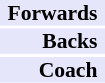<table cellpadding="0" style="border:0;font-size:90%;">
<tr>
<td style="padding:0 5px; text-align:right;" bgcolor="lavender"><strong>Forwards</strong></td>
<td style="text-align:left;"></td>
</tr>
<tr>
<td style="padding:0 5px; text-align:right;" bgcolor="lavender"><strong>Backs</strong></td>
<td style="text-align:left;"></td>
</tr>
<tr>
<td style="padding:0 5px; text-align:right;" bgcolor="lavender"><strong>Coach</strong></td>
<td style="text-align:left;"></td>
</tr>
</table>
